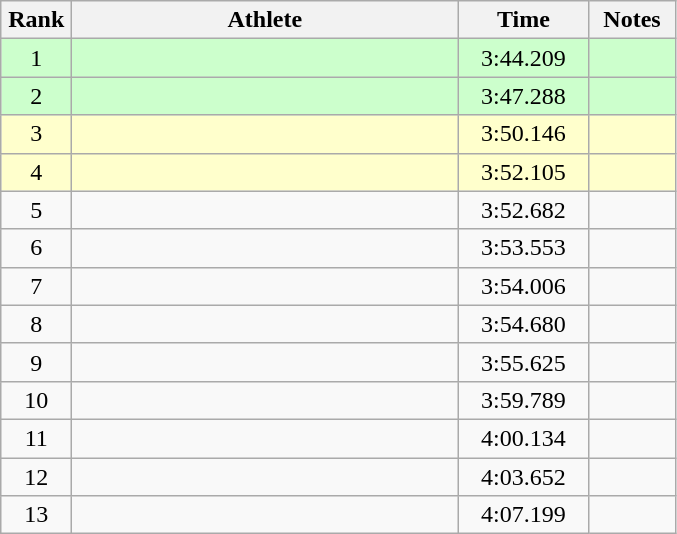<table class=wikitable style="text-align:center">
<tr>
<th width=40>Rank</th>
<th width=250>Athlete</th>
<th width=80>Time</th>
<th width=50>Notes</th>
</tr>
<tr bgcolor="ccffcc">
<td>1</td>
<td align=left></td>
<td>3:44.209</td>
<td></td>
</tr>
<tr bgcolor="ccffcc">
<td>2</td>
<td align=left></td>
<td>3:47.288</td>
<td></td>
</tr>
<tr bgcolor="#ffffcc">
<td>3</td>
<td align=left></td>
<td>3:50.146</td>
<td></td>
</tr>
<tr bgcolor="#ffffcc">
<td>4</td>
<td align=left></td>
<td>3:52.105</td>
<td></td>
</tr>
<tr>
<td>5</td>
<td align=left></td>
<td>3:52.682</td>
<td></td>
</tr>
<tr>
<td>6</td>
<td align=left></td>
<td>3:53.553</td>
<td></td>
</tr>
<tr>
<td>7</td>
<td align=left></td>
<td>3:54.006</td>
<td></td>
</tr>
<tr>
<td>8</td>
<td align=left></td>
<td>3:54.680</td>
<td></td>
</tr>
<tr>
<td>9</td>
<td align=left></td>
<td>3:55.625</td>
<td></td>
</tr>
<tr>
<td>10</td>
<td align=left></td>
<td>3:59.789</td>
<td></td>
</tr>
<tr>
<td>11</td>
<td align=left></td>
<td>4:00.134</td>
<td></td>
</tr>
<tr>
<td>12</td>
<td align=left></td>
<td>4:03.652</td>
<td></td>
</tr>
<tr>
<td>13</td>
<td align=left></td>
<td>4:07.199</td>
<td></td>
</tr>
</table>
